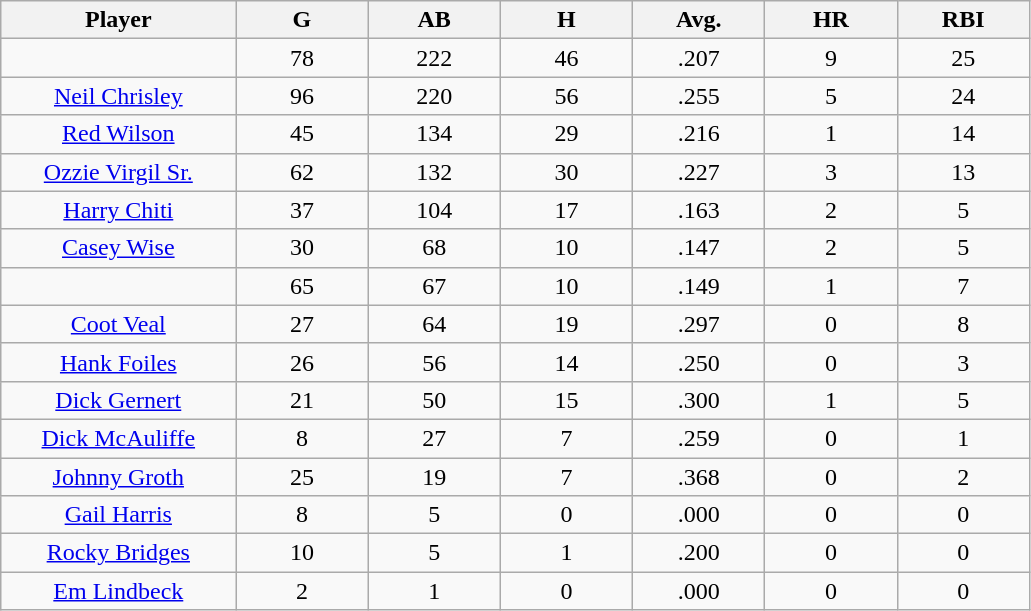<table class="wikitable sortable">
<tr>
<th bgcolor="#DDDDFF" width="16%">Player</th>
<th bgcolor="#DDDDFF" width="9%">G</th>
<th bgcolor="#DDDDFF" width="9%">AB</th>
<th bgcolor="#DDDDFF" width="9%">H</th>
<th bgcolor="#DDDDFF" width="9%">Avg.</th>
<th bgcolor="#DDDDFF" width="9%">HR</th>
<th bgcolor="#DDDDFF" width="9%">RBI</th>
</tr>
<tr align="center">
<td></td>
<td>78</td>
<td>222</td>
<td>46</td>
<td>.207</td>
<td>9</td>
<td>25</td>
</tr>
<tr align="center">
<td><a href='#'>Neil Chrisley</a></td>
<td>96</td>
<td>220</td>
<td>56</td>
<td>.255</td>
<td>5</td>
<td>24</td>
</tr>
<tr align=center>
<td><a href='#'>Red Wilson</a></td>
<td>45</td>
<td>134</td>
<td>29</td>
<td>.216</td>
<td>1</td>
<td>14</td>
</tr>
<tr align=center>
<td><a href='#'>Ozzie Virgil Sr.</a></td>
<td>62</td>
<td>132</td>
<td>30</td>
<td>.227</td>
<td>3</td>
<td>13</td>
</tr>
<tr align=center>
<td><a href='#'>Harry Chiti</a></td>
<td>37</td>
<td>104</td>
<td>17</td>
<td>.163</td>
<td>2</td>
<td>5</td>
</tr>
<tr align=center>
<td><a href='#'>Casey Wise</a></td>
<td>30</td>
<td>68</td>
<td>10</td>
<td>.147</td>
<td>2</td>
<td>5</td>
</tr>
<tr align=center>
<td></td>
<td>65</td>
<td>67</td>
<td>10</td>
<td>.149</td>
<td>1</td>
<td>7</td>
</tr>
<tr align="center">
<td><a href='#'>Coot Veal</a></td>
<td>27</td>
<td>64</td>
<td>19</td>
<td>.297</td>
<td>0</td>
<td>8</td>
</tr>
<tr align=center>
<td><a href='#'>Hank Foiles</a></td>
<td>26</td>
<td>56</td>
<td>14</td>
<td>.250</td>
<td>0</td>
<td>3</td>
</tr>
<tr align=center>
<td><a href='#'>Dick Gernert</a></td>
<td>21</td>
<td>50</td>
<td>15</td>
<td>.300</td>
<td>1</td>
<td>5</td>
</tr>
<tr align=center>
<td><a href='#'>Dick McAuliffe</a></td>
<td>8</td>
<td>27</td>
<td>7</td>
<td>.259</td>
<td>0</td>
<td>1</td>
</tr>
<tr align=center>
<td><a href='#'>Johnny Groth</a></td>
<td>25</td>
<td>19</td>
<td>7</td>
<td>.368</td>
<td>0</td>
<td>2</td>
</tr>
<tr align=center>
<td><a href='#'>Gail Harris</a></td>
<td>8</td>
<td>5</td>
<td>0</td>
<td>.000</td>
<td>0</td>
<td>0</td>
</tr>
<tr align=center>
<td><a href='#'>Rocky Bridges</a></td>
<td>10</td>
<td>5</td>
<td>1</td>
<td>.200</td>
<td>0</td>
<td>0</td>
</tr>
<tr align=center>
<td><a href='#'>Em Lindbeck</a></td>
<td>2</td>
<td>1</td>
<td>0</td>
<td>.000</td>
<td>0</td>
<td>0</td>
</tr>
</table>
